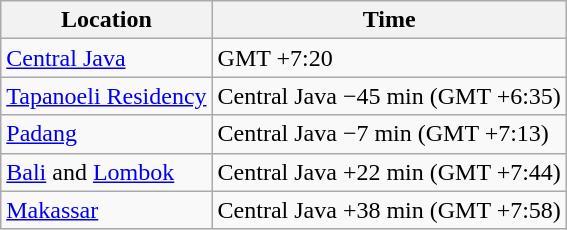<table class="wikitable">
<tr>
<th>Location</th>
<th>Time</th>
</tr>
<tr>
<td><a href='#'>Central Java</a></td>
<td>GMT +7:20</td>
</tr>
<tr>
<td><a href='#'>Tapanoeli Residency</a></td>
<td>Central Java −45 min (GMT +6:35)</td>
</tr>
<tr>
<td><a href='#'>Padang</a></td>
<td>Central Java −7 min (GMT +7:13)</td>
</tr>
<tr>
<td><a href='#'>Bali</a> and <a href='#'>Lombok</a></td>
<td>Central Java +22 min (GMT +7:44)</td>
</tr>
<tr>
<td><a href='#'>Makassar</a></td>
<td>Central Java +38 min (GMT +7:58)</td>
</tr>
</table>
